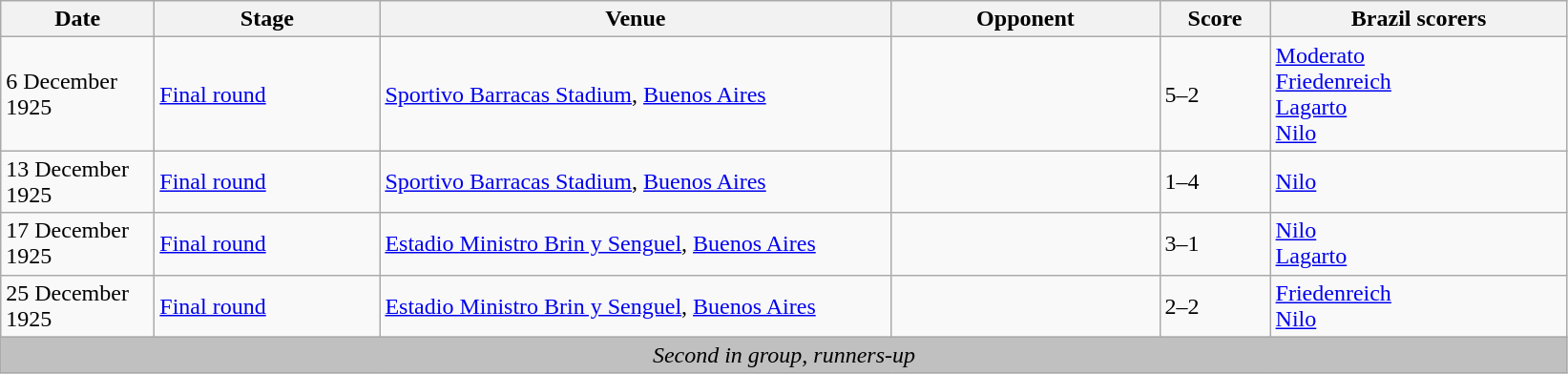<table class="wikitable">
<tr>
<th width=100px>Date</th>
<th width=150px>Stage</th>
<th width=350px>Venue</th>
<th width=180px>Opponent</th>
<th width=70px>Score</th>
<th width=200px>Brazil scorers</th>
</tr>
<tr>
<td>6 December 1925</td>
<td><a href='#'>Final round</a></td>
<td><a href='#'>Sportivo Barracas Stadium</a>, <a href='#'>Buenos Aires</a></td>
<td></td>
<td>5–2</td>
<td><a href='#'>Moderato</a>  <br> <a href='#'>Friedenreich</a>  <br> <a href='#'>Lagarto</a>  <br> <a href='#'>Nilo</a> </td>
</tr>
<tr>
<td>13 December 1925</td>
<td><a href='#'>Final round</a></td>
<td><a href='#'>Sportivo Barracas Stadium</a>, <a href='#'>Buenos Aires</a></td>
<td></td>
<td>1–4</td>
<td><a href='#'>Nilo</a> </td>
</tr>
<tr>
<td>17 December 1925</td>
<td><a href='#'>Final round</a></td>
<td><a href='#'>Estadio Ministro Brin y Senguel</a>, <a href='#'>Buenos Aires</a></td>
<td></td>
<td>3–1</td>
<td><a href='#'>Nilo</a>  <br> <a href='#'>Lagarto</a> </td>
</tr>
<tr>
<td>25 December 1925</td>
<td><a href='#'>Final round</a></td>
<td><a href='#'>Estadio Ministro Brin y Senguel</a>, <a href='#'>Buenos Aires</a></td>
<td></td>
<td>2–2</td>
<td><a href='#'>Friedenreich</a>  <br> <a href='#'>Nilo</a> </td>
</tr>
<tr>
<td colspan="6"  style="text-align:center; background:silver;"><em>Second in group, runners-up</em></td>
</tr>
</table>
